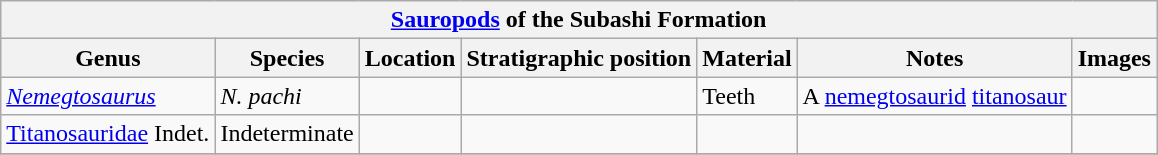<table class="wikitable" align="center">
<tr>
<th colspan="7" align="center"><a href='#'>Sauropods</a> of the Subashi Formation</th>
</tr>
<tr>
<th>Genus</th>
<th>Species</th>
<th>Location</th>
<th>Stratigraphic position</th>
<th>Material</th>
<th>Notes</th>
<th>Images</th>
</tr>
<tr>
<td><em><a href='#'>Nemegtosaurus</a></em></td>
<td><em>N. pachi</em></td>
<td></td>
<td></td>
<td>Teeth</td>
<td>A <a href='#'>nemegtosaurid</a> <a href='#'>titanosaur</a></td>
<td></td>
</tr>
<tr>
<td><a href='#'>Titanosauridae</a> Indet.</td>
<td>Indeterminate</td>
<td></td>
<td></td>
<td></td>
<td></td>
<td></td>
</tr>
<tr>
</tr>
</table>
